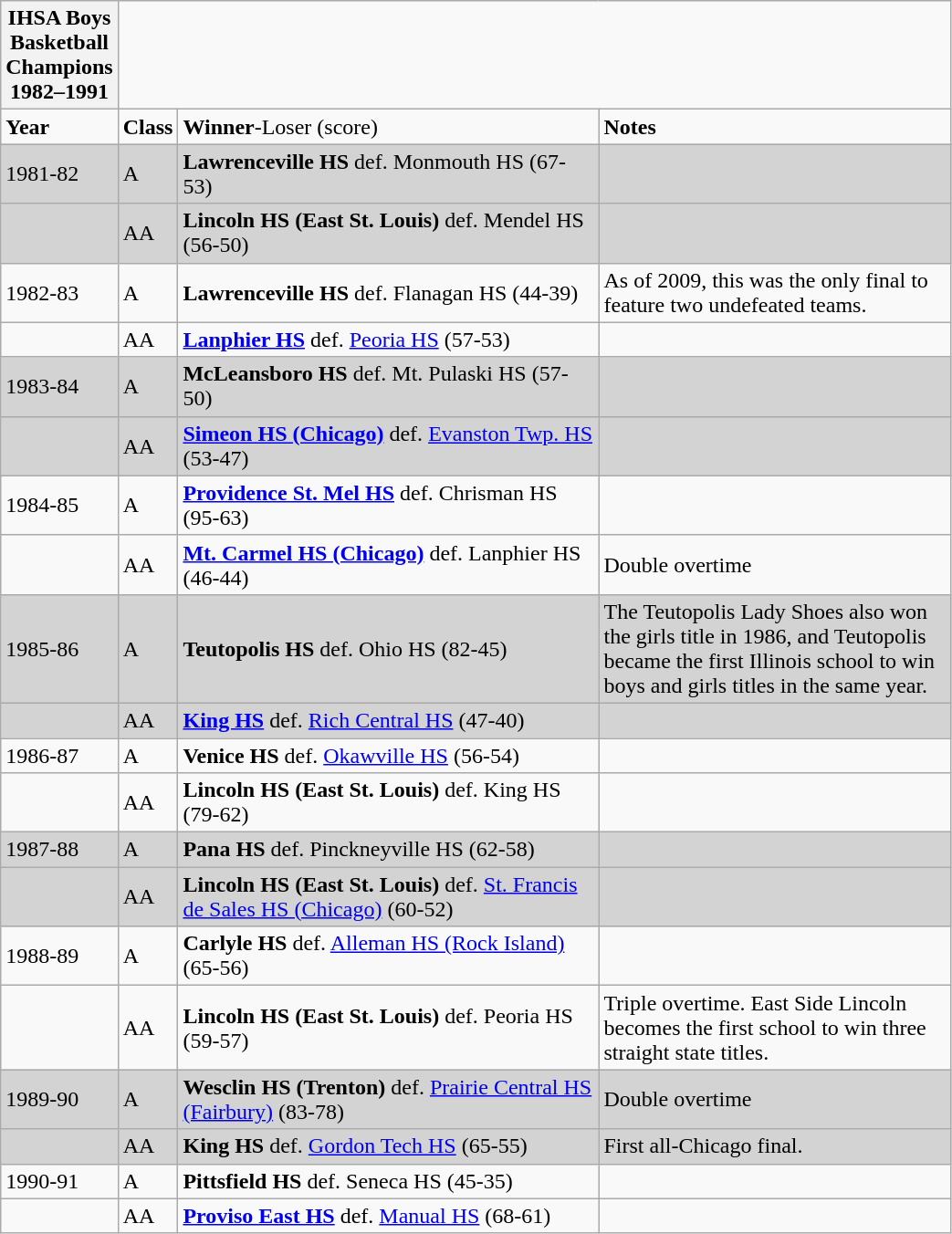<table class="wikitable collapsible collapsed">
<tr>
<th>IHSA Boys Basketball Champions 1982–1991</th>
</tr>
<tr>
<td width="40"><strong>Year</strong></td>
<td width="35"><strong>Class</strong></td>
<td width="300"><strong>Winner</strong>-Loser (score)</td>
<td width="250"><strong>Notes</strong></td>
</tr>
<tr style="background: #D3D3D3;">
<td>1981-82</td>
<td>A</td>
<td><strong>Lawrenceville HS</strong> def. Monmouth HS (67-53)</td>
<td></td>
</tr>
<tr style="background: #D3D3D3;">
<td></td>
<td>AA</td>
<td><strong>Lincoln HS (East St. Louis)</strong> def. Mendel HS (56-50)</td>
<td></td>
</tr>
<tr>
<td>1982-83</td>
<td>A</td>
<td><strong>Lawrenceville HS</strong> def. Flanagan HS (44-39)</td>
<td>As of 2009, this was the only final to feature two undefeated teams.</td>
</tr>
<tr>
<td></td>
<td>AA</td>
<td><strong><a href='#'>Lanphier HS</a></strong> def. <a href='#'>Peoria HS</a> (57-53)</td>
<td></td>
</tr>
<tr style="background: #D3D3D3;">
<td>1983-84</td>
<td>A</td>
<td><strong>McLeansboro HS</strong> def. Mt. Pulaski HS (57-50)</td>
<td></td>
</tr>
<tr style="background: #D3D3D3;">
<td></td>
<td>AA</td>
<td><strong><a href='#'>Simeon HS (Chicago)</a></strong> def. <a href='#'>Evanston Twp. HS</a> (53-47)</td>
<td></td>
</tr>
<tr>
<td>1984-85</td>
<td>A</td>
<td><strong><a href='#'>Providence St. Mel HS</a></strong> def. Chrisman HS (95-63)</td>
<td></td>
</tr>
<tr>
<td></td>
<td>AA</td>
<td><strong><a href='#'>Mt. Carmel HS (Chicago)</a></strong> def. Lanphier HS (46-44)</td>
<td>Double overtime</td>
</tr>
<tr style="background: #D3D3D3;">
<td>1985-86</td>
<td>A</td>
<td><strong>Teutopolis HS</strong> def. Ohio HS (82-45)</td>
<td>The Teutopolis Lady Shoes also won the girls title in 1986, and Teutopolis became the first Illinois school to win boys and girls titles in the same year.</td>
</tr>
<tr style="background: #D3D3D3;">
<td></td>
<td>AA</td>
<td><strong><a href='#'>King HS</a></strong> def. <a href='#'>Rich Central HS</a> (47-40)</td>
<td></td>
</tr>
<tr>
<td>1986-87</td>
<td>A</td>
<td><strong>Venice HS</strong> def. <a href='#'>Okawville HS</a> (56-54)</td>
<td></td>
</tr>
<tr>
<td></td>
<td>AA</td>
<td><strong>Lincoln HS (East St. Louis)</strong> def. King HS (79-62)</td>
<td></td>
</tr>
<tr style="background: #D3D3D3;">
<td>1987-88</td>
<td>A</td>
<td><strong>Pana HS</strong> def. Pinckneyville HS (62-58)</td>
<td></td>
</tr>
<tr style="background: #D3D3D3;">
<td></td>
<td>AA</td>
<td><strong>Lincoln HS (East St. Louis)</strong> def. <a href='#'>St. Francis de Sales HS (Chicago)</a> (60-52)</td>
<td></td>
</tr>
<tr>
<td>1988-89</td>
<td>A</td>
<td><strong>Carlyle HS</strong> def. <a href='#'>Alleman HS (Rock Island)</a> (65-56)</td>
<td></td>
</tr>
<tr>
<td></td>
<td>AA</td>
<td><strong>Lincoln HS (East St. Louis)</strong> def. Peoria HS (59-57)</td>
<td>Triple overtime. East Side Lincoln becomes the first school to win three straight state titles.</td>
</tr>
<tr style="background: #D3D3D3;">
<td>1989-90</td>
<td>A</td>
<td><strong>Wesclin HS (Trenton)</strong> def. <a href='#'>Prairie Central HS (Fairbury)</a> (83-78)</td>
<td>Double overtime</td>
</tr>
<tr style="background: #D3D3D3;">
<td></td>
<td>AA</td>
<td><strong>King HS</strong> def. <a href='#'>Gordon Tech HS</a> (65-55)</td>
<td>First all-Chicago final.</td>
</tr>
<tr>
<td>1990-91</td>
<td>A</td>
<td><strong>Pittsfield HS</strong> def. Seneca HS (45-35)</td>
<td></td>
</tr>
<tr>
<td></td>
<td>AA</td>
<td><strong><a href='#'>Proviso East HS</a></strong> def. <a href='#'>Manual HS</a> (68-61)</td>
<td></td>
</tr>
</table>
